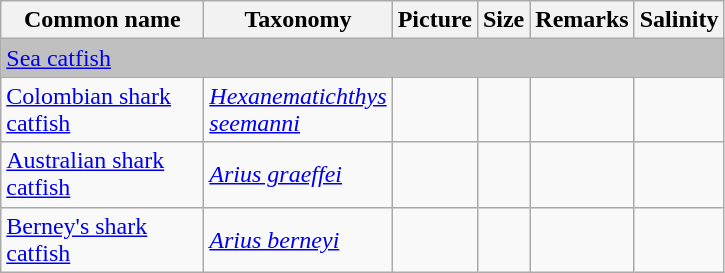<table class="wikitable collapsible sortable">
<tr>
<th style=width:8em>Common name</th>
<th style=width:6em>Taxonomy</th>
<th class="unsortable">Picture</th>
<th>Size</th>
<th class="unsortable">Remarks</th>
<th>Salinity</th>
</tr>
<tr>
<td colspan=6 style="background:silver"><a href='#'>Sea catfish</a></td>
</tr>
<tr>
<td><a href='#'>Colombian shark catfish</a></td>
<td><em><a href='#'>Hexanematichthys seemanni</a></em></td>
<td></td>
<td></td>
<td></td>
<td></td>
</tr>
<tr>
<td><a href='#'>Australian shark catfish</a></td>
<td><em><a href='#'>Arius graeffei</a></em></td>
<td></td>
<td></td>
<td></td>
<td></td>
</tr>
<tr>
<td><a href='#'>Berney's shark catfish</a></td>
<td><em><a href='#'>Arius berneyi</a></em></td>
<td></td>
<td></td>
<td></td>
<td></td>
</tr>
</table>
